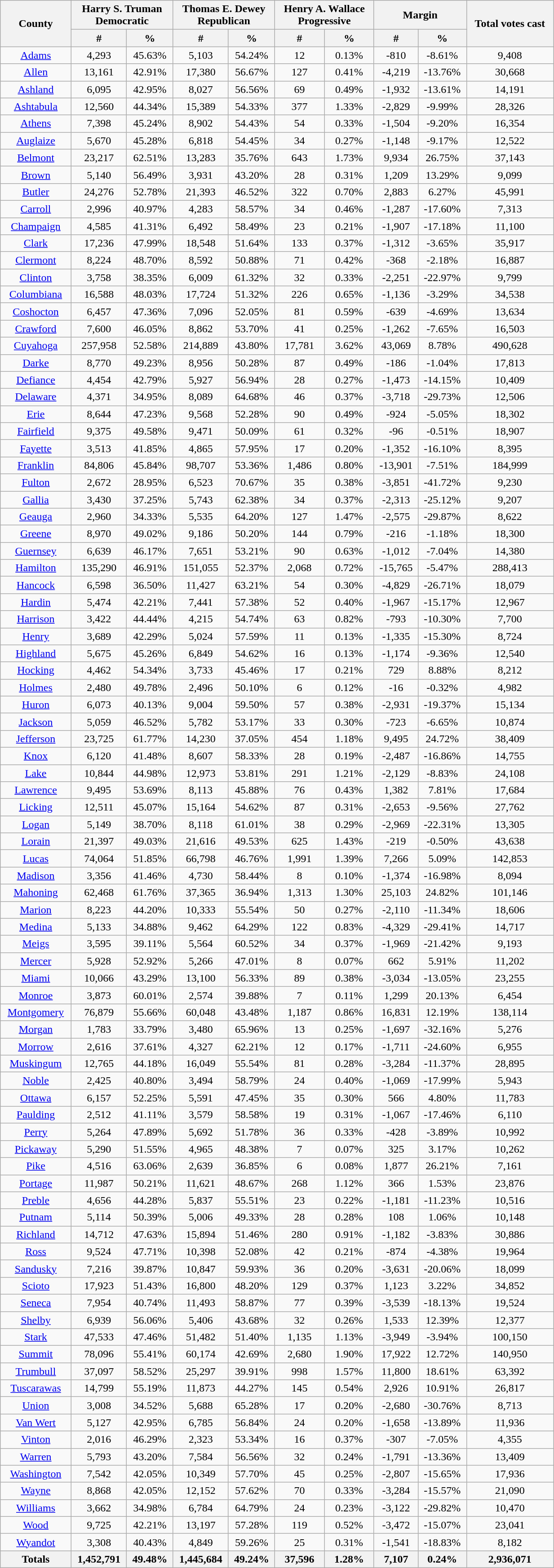<table width="65%"  class="wikitable sortable" style="text-align:center">
<tr>
<th colspan="1" rowspan="2">County</th>
<th style="text-align:center;" colspan="2">Harry S. Truman<br>Democratic</th>
<th style="text-align:center;" colspan="2">Thomas E. Dewey<br>Republican</th>
<th style="text-align:center;" colspan="2">Henry A. Wallace<br>Progressive</th>
<th style="text-align:center;" colspan="2">Margin</th>
<th colspan="1" rowspan="2" style="text-align:center;">Total votes cast</th>
</tr>
<tr>
<th style="text-align:center;" data-sort-type="number">#</th>
<th style="text-align:center;" data-sort-type="number">%</th>
<th style="text-align:center;" data-sort-type="number">#</th>
<th style="text-align:center;" data-sort-type="number">%</th>
<th style="text-align:center;" data-sort-type="number">#</th>
<th style="text-align:center;" data-sort-type="number">%</th>
<th style="text-align:center;" data-sort-type="number">#</th>
<th style="text-align:center;" data-sort-type="number">%</th>
</tr>
<tr style="text-align:center;">
<td><a href='#'>Adams</a></td>
<td>4,293</td>
<td>45.63%</td>
<td>5,103</td>
<td>54.24%</td>
<td>12</td>
<td>0.13%</td>
<td>-810</td>
<td>-8.61%</td>
<td>9,408</td>
</tr>
<tr style="text-align:center;">
<td><a href='#'>Allen</a></td>
<td>13,161</td>
<td>42.91%</td>
<td>17,380</td>
<td>56.67%</td>
<td>127</td>
<td>0.41%</td>
<td>-4,219</td>
<td>-13.76%</td>
<td>30,668</td>
</tr>
<tr style="text-align:center;">
<td><a href='#'>Ashland</a></td>
<td>6,095</td>
<td>42.95%</td>
<td>8,027</td>
<td>56.56%</td>
<td>69</td>
<td>0.49%</td>
<td>-1,932</td>
<td>-13.61%</td>
<td>14,191</td>
</tr>
<tr style="text-align:center;">
<td><a href='#'>Ashtabula</a></td>
<td>12,560</td>
<td>44.34%</td>
<td>15,389</td>
<td>54.33%</td>
<td>377</td>
<td>1.33%</td>
<td>-2,829</td>
<td>-9.99%</td>
<td>28,326</td>
</tr>
<tr style="text-align:center;">
<td><a href='#'>Athens</a></td>
<td>7,398</td>
<td>45.24%</td>
<td>8,902</td>
<td>54.43%</td>
<td>54</td>
<td>0.33%</td>
<td>-1,504</td>
<td>-9.20%</td>
<td>16,354</td>
</tr>
<tr style="text-align:center;">
<td><a href='#'>Auglaize</a></td>
<td>5,670</td>
<td>45.28%</td>
<td>6,818</td>
<td>54.45%</td>
<td>34</td>
<td>0.27%</td>
<td>-1,148</td>
<td>-9.17%</td>
<td>12,522</td>
</tr>
<tr style="text-align:center;">
<td><a href='#'>Belmont</a></td>
<td>23,217</td>
<td>62.51%</td>
<td>13,283</td>
<td>35.76%</td>
<td>643</td>
<td>1.73%</td>
<td>9,934</td>
<td>26.75%</td>
<td>37,143</td>
</tr>
<tr style="text-align:center;">
<td><a href='#'>Brown</a></td>
<td>5,140</td>
<td>56.49%</td>
<td>3,931</td>
<td>43.20%</td>
<td>28</td>
<td>0.31%</td>
<td>1,209</td>
<td>13.29%</td>
<td>9,099</td>
</tr>
<tr style="text-align:center;">
<td><a href='#'>Butler</a></td>
<td>24,276</td>
<td>52.78%</td>
<td>21,393</td>
<td>46.52%</td>
<td>322</td>
<td>0.70%</td>
<td>2,883</td>
<td>6.27%</td>
<td>45,991</td>
</tr>
<tr style="text-align:center;">
<td><a href='#'>Carroll</a></td>
<td>2,996</td>
<td>40.97%</td>
<td>4,283</td>
<td>58.57%</td>
<td>34</td>
<td>0.46%</td>
<td>-1,287</td>
<td>-17.60%</td>
<td>7,313</td>
</tr>
<tr style="text-align:center;">
<td><a href='#'>Champaign</a></td>
<td>4,585</td>
<td>41.31%</td>
<td>6,492</td>
<td>58.49%</td>
<td>23</td>
<td>0.21%</td>
<td>-1,907</td>
<td>-17.18%</td>
<td>11,100</td>
</tr>
<tr style="text-align:center;">
<td><a href='#'>Clark</a></td>
<td>17,236</td>
<td>47.99%</td>
<td>18,548</td>
<td>51.64%</td>
<td>133</td>
<td>0.37%</td>
<td>-1,312</td>
<td>-3.65%</td>
<td>35,917</td>
</tr>
<tr style="text-align:center;">
<td><a href='#'>Clermont</a></td>
<td>8,224</td>
<td>48.70%</td>
<td>8,592</td>
<td>50.88%</td>
<td>71</td>
<td>0.42%</td>
<td>-368</td>
<td>-2.18%</td>
<td>16,887</td>
</tr>
<tr style="text-align:center;">
<td><a href='#'>Clinton</a></td>
<td>3,758</td>
<td>38.35%</td>
<td>6,009</td>
<td>61.32%</td>
<td>32</td>
<td>0.33%</td>
<td>-2,251</td>
<td>-22.97%</td>
<td>9,799</td>
</tr>
<tr style="text-align:center;">
<td><a href='#'>Columbiana</a></td>
<td>16,588</td>
<td>48.03%</td>
<td>17,724</td>
<td>51.32%</td>
<td>226</td>
<td>0.65%</td>
<td>-1,136</td>
<td>-3.29%</td>
<td>34,538</td>
</tr>
<tr style="text-align:center;">
<td><a href='#'>Coshocton</a></td>
<td>6,457</td>
<td>47.36%</td>
<td>7,096</td>
<td>52.05%</td>
<td>81</td>
<td>0.59%</td>
<td>-639</td>
<td>-4.69%</td>
<td>13,634</td>
</tr>
<tr style="text-align:center;">
<td><a href='#'>Crawford</a></td>
<td>7,600</td>
<td>46.05%</td>
<td>8,862</td>
<td>53.70%</td>
<td>41</td>
<td>0.25%</td>
<td>-1,262</td>
<td>-7.65%</td>
<td>16,503</td>
</tr>
<tr style="text-align:center;">
<td><a href='#'>Cuyahoga</a></td>
<td>257,958</td>
<td>52.58%</td>
<td>214,889</td>
<td>43.80%</td>
<td>17,781</td>
<td>3.62%</td>
<td>43,069</td>
<td>8.78%</td>
<td>490,628</td>
</tr>
<tr style="text-align:center;">
<td><a href='#'>Darke</a></td>
<td>8,770</td>
<td>49.23%</td>
<td>8,956</td>
<td>50.28%</td>
<td>87</td>
<td>0.49%</td>
<td>-186</td>
<td>-1.04%</td>
<td>17,813</td>
</tr>
<tr style="text-align:center;">
<td><a href='#'>Defiance</a></td>
<td>4,454</td>
<td>42.79%</td>
<td>5,927</td>
<td>56.94%</td>
<td>28</td>
<td>0.27%</td>
<td>-1,473</td>
<td>-14.15%</td>
<td>10,409</td>
</tr>
<tr style="text-align:center;">
<td><a href='#'>Delaware</a></td>
<td>4,371</td>
<td>34.95%</td>
<td>8,089</td>
<td>64.68%</td>
<td>46</td>
<td>0.37%</td>
<td>-3,718</td>
<td>-29.73%</td>
<td>12,506</td>
</tr>
<tr style="text-align:center;">
<td><a href='#'>Erie</a></td>
<td>8,644</td>
<td>47.23%</td>
<td>9,568</td>
<td>52.28%</td>
<td>90</td>
<td>0.49%</td>
<td>-924</td>
<td>-5.05%</td>
<td>18,302</td>
</tr>
<tr style="text-align:center;">
<td><a href='#'>Fairfield</a></td>
<td>9,375</td>
<td>49.58%</td>
<td>9,471</td>
<td>50.09%</td>
<td>61</td>
<td>0.32%</td>
<td>-96</td>
<td>-0.51%</td>
<td>18,907</td>
</tr>
<tr style="text-align:center;">
<td><a href='#'>Fayette</a></td>
<td>3,513</td>
<td>41.85%</td>
<td>4,865</td>
<td>57.95%</td>
<td>17</td>
<td>0.20%</td>
<td>-1,352</td>
<td>-16.10%</td>
<td>8,395</td>
</tr>
<tr style="text-align:center;">
<td><a href='#'>Franklin</a></td>
<td>84,806</td>
<td>45.84%</td>
<td>98,707</td>
<td>53.36%</td>
<td>1,486</td>
<td>0.80%</td>
<td>-13,901</td>
<td>-7.51%</td>
<td>184,999</td>
</tr>
<tr style="text-align:center;">
<td><a href='#'>Fulton</a></td>
<td>2,672</td>
<td>28.95%</td>
<td>6,523</td>
<td>70.67%</td>
<td>35</td>
<td>0.38%</td>
<td>-3,851</td>
<td>-41.72%</td>
<td>9,230</td>
</tr>
<tr style="text-align:center;">
<td><a href='#'>Gallia</a></td>
<td>3,430</td>
<td>37.25%</td>
<td>5,743</td>
<td>62.38%</td>
<td>34</td>
<td>0.37%</td>
<td>-2,313</td>
<td>-25.12%</td>
<td>9,207</td>
</tr>
<tr style="text-align:center;">
<td><a href='#'>Geauga</a></td>
<td>2,960</td>
<td>34.33%</td>
<td>5,535</td>
<td>64.20%</td>
<td>127</td>
<td>1.47%</td>
<td>-2,575</td>
<td>-29.87%</td>
<td>8,622</td>
</tr>
<tr style="text-align:center;">
<td><a href='#'>Greene</a></td>
<td>8,970</td>
<td>49.02%</td>
<td>9,186</td>
<td>50.20%</td>
<td>144</td>
<td>0.79%</td>
<td>-216</td>
<td>-1.18%</td>
<td>18,300</td>
</tr>
<tr style="text-align:center;">
<td><a href='#'>Guernsey</a></td>
<td>6,639</td>
<td>46.17%</td>
<td>7,651</td>
<td>53.21%</td>
<td>90</td>
<td>0.63%</td>
<td>-1,012</td>
<td>-7.04%</td>
<td>14,380</td>
</tr>
<tr style="text-align:center;">
<td><a href='#'>Hamilton</a></td>
<td>135,290</td>
<td>46.91%</td>
<td>151,055</td>
<td>52.37%</td>
<td>2,068</td>
<td>0.72%</td>
<td>-15,765</td>
<td>-5.47%</td>
<td>288,413</td>
</tr>
<tr style="text-align:center;">
<td><a href='#'>Hancock</a></td>
<td>6,598</td>
<td>36.50%</td>
<td>11,427</td>
<td>63.21%</td>
<td>54</td>
<td>0.30%</td>
<td>-4,829</td>
<td>-26.71%</td>
<td>18,079</td>
</tr>
<tr style="text-align:center;">
<td><a href='#'>Hardin</a></td>
<td>5,474</td>
<td>42.21%</td>
<td>7,441</td>
<td>57.38%</td>
<td>52</td>
<td>0.40%</td>
<td>-1,967</td>
<td>-15.17%</td>
<td>12,967</td>
</tr>
<tr style="text-align:center;">
<td><a href='#'>Harrison</a></td>
<td>3,422</td>
<td>44.44%</td>
<td>4,215</td>
<td>54.74%</td>
<td>63</td>
<td>0.82%</td>
<td>-793</td>
<td>-10.30%</td>
<td>7,700</td>
</tr>
<tr style="text-align:center;">
<td><a href='#'>Henry</a></td>
<td>3,689</td>
<td>42.29%</td>
<td>5,024</td>
<td>57.59%</td>
<td>11</td>
<td>0.13%</td>
<td>-1,335</td>
<td>-15.30%</td>
<td>8,724</td>
</tr>
<tr style="text-align:center;">
<td><a href='#'>Highland</a></td>
<td>5,675</td>
<td>45.26%</td>
<td>6,849</td>
<td>54.62%</td>
<td>16</td>
<td>0.13%</td>
<td>-1,174</td>
<td>-9.36%</td>
<td>12,540</td>
</tr>
<tr style="text-align:center;">
<td><a href='#'>Hocking</a></td>
<td>4,462</td>
<td>54.34%</td>
<td>3,733</td>
<td>45.46%</td>
<td>17</td>
<td>0.21%</td>
<td>729</td>
<td>8.88%</td>
<td>8,212</td>
</tr>
<tr style="text-align:center;">
<td><a href='#'>Holmes</a></td>
<td>2,480</td>
<td>49.78%</td>
<td>2,496</td>
<td>50.10%</td>
<td>6</td>
<td>0.12%</td>
<td>-16</td>
<td>-0.32%</td>
<td>4,982</td>
</tr>
<tr style="text-align:center;">
<td><a href='#'>Huron</a></td>
<td>6,073</td>
<td>40.13%</td>
<td>9,004</td>
<td>59.50%</td>
<td>57</td>
<td>0.38%</td>
<td>-2,931</td>
<td>-19.37%</td>
<td>15,134</td>
</tr>
<tr style="text-align:center;">
<td><a href='#'>Jackson</a></td>
<td>5,059</td>
<td>46.52%</td>
<td>5,782</td>
<td>53.17%</td>
<td>33</td>
<td>0.30%</td>
<td>-723</td>
<td>-6.65%</td>
<td>10,874</td>
</tr>
<tr style="text-align:center;">
<td><a href='#'>Jefferson</a></td>
<td>23,725</td>
<td>61.77%</td>
<td>14,230</td>
<td>37.05%</td>
<td>454</td>
<td>1.18%</td>
<td>9,495</td>
<td>24.72%</td>
<td>38,409</td>
</tr>
<tr style="text-align:center;">
<td><a href='#'>Knox</a></td>
<td>6,120</td>
<td>41.48%</td>
<td>8,607</td>
<td>58.33%</td>
<td>28</td>
<td>0.19%</td>
<td>-2,487</td>
<td>-16.86%</td>
<td>14,755</td>
</tr>
<tr style="text-align:center;">
<td><a href='#'>Lake</a></td>
<td>10,844</td>
<td>44.98%</td>
<td>12,973</td>
<td>53.81%</td>
<td>291</td>
<td>1.21%</td>
<td>-2,129</td>
<td>-8.83%</td>
<td>24,108</td>
</tr>
<tr style="text-align:center;">
<td><a href='#'>Lawrence</a></td>
<td>9,495</td>
<td>53.69%</td>
<td>8,113</td>
<td>45.88%</td>
<td>76</td>
<td>0.43%</td>
<td>1,382</td>
<td>7.81%</td>
<td>17,684</td>
</tr>
<tr style="text-align:center;">
<td><a href='#'>Licking</a></td>
<td>12,511</td>
<td>45.07%</td>
<td>15,164</td>
<td>54.62%</td>
<td>87</td>
<td>0.31%</td>
<td>-2,653</td>
<td>-9.56%</td>
<td>27,762</td>
</tr>
<tr style="text-align:center;">
<td><a href='#'>Logan</a></td>
<td>5,149</td>
<td>38.70%</td>
<td>8,118</td>
<td>61.01%</td>
<td>38</td>
<td>0.29%</td>
<td>-2,969</td>
<td>-22.31%</td>
<td>13,305</td>
</tr>
<tr style="text-align:center;">
<td><a href='#'>Lorain</a></td>
<td>21,397</td>
<td>49.03%</td>
<td>21,616</td>
<td>49.53%</td>
<td>625</td>
<td>1.43%</td>
<td>-219</td>
<td>-0.50%</td>
<td>43,638</td>
</tr>
<tr style="text-align:center;">
<td><a href='#'>Lucas</a></td>
<td>74,064</td>
<td>51.85%</td>
<td>66,798</td>
<td>46.76%</td>
<td>1,991</td>
<td>1.39%</td>
<td>7,266</td>
<td>5.09%</td>
<td>142,853</td>
</tr>
<tr style="text-align:center;">
<td><a href='#'>Madison</a></td>
<td>3,356</td>
<td>41.46%</td>
<td>4,730</td>
<td>58.44%</td>
<td>8</td>
<td>0.10%</td>
<td>-1,374</td>
<td>-16.98%</td>
<td>8,094</td>
</tr>
<tr style="text-align:center;">
<td><a href='#'>Mahoning</a></td>
<td>62,468</td>
<td>61.76%</td>
<td>37,365</td>
<td>36.94%</td>
<td>1,313</td>
<td>1.30%</td>
<td>25,103</td>
<td>24.82%</td>
<td>101,146</td>
</tr>
<tr style="text-align:center;">
<td><a href='#'>Marion</a></td>
<td>8,223</td>
<td>44.20%</td>
<td>10,333</td>
<td>55.54%</td>
<td>50</td>
<td>0.27%</td>
<td>-2,110</td>
<td>-11.34%</td>
<td>18,606</td>
</tr>
<tr style="text-align:center;">
<td><a href='#'>Medina</a></td>
<td>5,133</td>
<td>34.88%</td>
<td>9,462</td>
<td>64.29%</td>
<td>122</td>
<td>0.83%</td>
<td>-4,329</td>
<td>-29.41%</td>
<td>14,717</td>
</tr>
<tr style="text-align:center;">
<td><a href='#'>Meigs</a></td>
<td>3,595</td>
<td>39.11%</td>
<td>5,564</td>
<td>60.52%</td>
<td>34</td>
<td>0.37%</td>
<td>-1,969</td>
<td>-21.42%</td>
<td>9,193</td>
</tr>
<tr style="text-align:center;">
<td><a href='#'>Mercer</a></td>
<td>5,928</td>
<td>52.92%</td>
<td>5,266</td>
<td>47.01%</td>
<td>8</td>
<td>0.07%</td>
<td>662</td>
<td>5.91%</td>
<td>11,202</td>
</tr>
<tr style="text-align:center;">
<td><a href='#'>Miami</a></td>
<td>10,066</td>
<td>43.29%</td>
<td>13,100</td>
<td>56.33%</td>
<td>89</td>
<td>0.38%</td>
<td>-3,034</td>
<td>-13.05%</td>
<td>23,255</td>
</tr>
<tr style="text-align:center;">
<td><a href='#'>Monroe</a></td>
<td>3,873</td>
<td>60.01%</td>
<td>2,574</td>
<td>39.88%</td>
<td>7</td>
<td>0.11%</td>
<td>1,299</td>
<td>20.13%</td>
<td>6,454</td>
</tr>
<tr style="text-align:center;">
<td><a href='#'>Montgomery</a></td>
<td>76,879</td>
<td>55.66%</td>
<td>60,048</td>
<td>43.48%</td>
<td>1,187</td>
<td>0.86%</td>
<td>16,831</td>
<td>12.19%</td>
<td>138,114</td>
</tr>
<tr style="text-align:center;">
<td><a href='#'>Morgan</a></td>
<td>1,783</td>
<td>33.79%</td>
<td>3,480</td>
<td>65.96%</td>
<td>13</td>
<td>0.25%</td>
<td>-1,697</td>
<td>-32.16%</td>
<td>5,276</td>
</tr>
<tr style="text-align:center;">
<td><a href='#'>Morrow</a></td>
<td>2,616</td>
<td>37.61%</td>
<td>4,327</td>
<td>62.21%</td>
<td>12</td>
<td>0.17%</td>
<td>-1,711</td>
<td>-24.60%</td>
<td>6,955</td>
</tr>
<tr style="text-align:center;">
<td><a href='#'>Muskingum</a></td>
<td>12,765</td>
<td>44.18%</td>
<td>16,049</td>
<td>55.54%</td>
<td>81</td>
<td>0.28%</td>
<td>-3,284</td>
<td>-11.37%</td>
<td>28,895</td>
</tr>
<tr style="text-align:center;">
<td><a href='#'>Noble</a></td>
<td>2,425</td>
<td>40.80%</td>
<td>3,494</td>
<td>58.79%</td>
<td>24</td>
<td>0.40%</td>
<td>-1,069</td>
<td>-17.99%</td>
<td>5,943</td>
</tr>
<tr style="text-align:center;">
<td><a href='#'>Ottawa</a></td>
<td>6,157</td>
<td>52.25%</td>
<td>5,591</td>
<td>47.45%</td>
<td>35</td>
<td>0.30%</td>
<td>566</td>
<td>4.80%</td>
<td>11,783</td>
</tr>
<tr style="text-align:center;">
<td><a href='#'>Paulding</a></td>
<td>2,512</td>
<td>41.11%</td>
<td>3,579</td>
<td>58.58%</td>
<td>19</td>
<td>0.31%</td>
<td>-1,067</td>
<td>-17.46%</td>
<td>6,110</td>
</tr>
<tr style="text-align:center;">
<td><a href='#'>Perry</a></td>
<td>5,264</td>
<td>47.89%</td>
<td>5,692</td>
<td>51.78%</td>
<td>36</td>
<td>0.33%</td>
<td>-428</td>
<td>-3.89%</td>
<td>10,992</td>
</tr>
<tr style="text-align:center;">
<td><a href='#'>Pickaway</a></td>
<td>5,290</td>
<td>51.55%</td>
<td>4,965</td>
<td>48.38%</td>
<td>7</td>
<td>0.07%</td>
<td>325</td>
<td>3.17%</td>
<td>10,262</td>
</tr>
<tr style="text-align:center;">
<td><a href='#'>Pike</a></td>
<td>4,516</td>
<td>63.06%</td>
<td>2,639</td>
<td>36.85%</td>
<td>6</td>
<td>0.08%</td>
<td>1,877</td>
<td>26.21%</td>
<td>7,161</td>
</tr>
<tr style="text-align:center;">
<td><a href='#'>Portage</a></td>
<td>11,987</td>
<td>50.21%</td>
<td>11,621</td>
<td>48.67%</td>
<td>268</td>
<td>1.12%</td>
<td>366</td>
<td>1.53%</td>
<td>23,876</td>
</tr>
<tr style="text-align:center;">
<td><a href='#'>Preble</a></td>
<td>4,656</td>
<td>44.28%</td>
<td>5,837</td>
<td>55.51%</td>
<td>23</td>
<td>0.22%</td>
<td>-1,181</td>
<td>-11.23%</td>
<td>10,516</td>
</tr>
<tr style="text-align:center;">
<td><a href='#'>Putnam</a></td>
<td>5,114</td>
<td>50.39%</td>
<td>5,006</td>
<td>49.33%</td>
<td>28</td>
<td>0.28%</td>
<td>108</td>
<td>1.06%</td>
<td>10,148</td>
</tr>
<tr style="text-align:center;">
<td><a href='#'>Richland</a></td>
<td>14,712</td>
<td>47.63%</td>
<td>15,894</td>
<td>51.46%</td>
<td>280</td>
<td>0.91%</td>
<td>-1,182</td>
<td>-3.83%</td>
<td>30,886</td>
</tr>
<tr style="text-align:center;">
<td><a href='#'>Ross</a></td>
<td>9,524</td>
<td>47.71%</td>
<td>10,398</td>
<td>52.08%</td>
<td>42</td>
<td>0.21%</td>
<td>-874</td>
<td>-4.38%</td>
<td>19,964</td>
</tr>
<tr style="text-align:center;">
<td><a href='#'>Sandusky</a></td>
<td>7,216</td>
<td>39.87%</td>
<td>10,847</td>
<td>59.93%</td>
<td>36</td>
<td>0.20%</td>
<td>-3,631</td>
<td>-20.06%</td>
<td>18,099</td>
</tr>
<tr style="text-align:center;">
<td><a href='#'>Scioto</a></td>
<td>17,923</td>
<td>51.43%</td>
<td>16,800</td>
<td>48.20%</td>
<td>129</td>
<td>0.37%</td>
<td>1,123</td>
<td>3.22%</td>
<td>34,852</td>
</tr>
<tr style="text-align:center;">
<td><a href='#'>Seneca</a></td>
<td>7,954</td>
<td>40.74%</td>
<td>11,493</td>
<td>58.87%</td>
<td>77</td>
<td>0.39%</td>
<td>-3,539</td>
<td>-18.13%</td>
<td>19,524</td>
</tr>
<tr style="text-align:center;">
<td><a href='#'>Shelby</a></td>
<td>6,939</td>
<td>56.06%</td>
<td>5,406</td>
<td>43.68%</td>
<td>32</td>
<td>0.26%</td>
<td>1,533</td>
<td>12.39%</td>
<td>12,377</td>
</tr>
<tr style="text-align:center;">
<td><a href='#'>Stark</a></td>
<td>47,533</td>
<td>47.46%</td>
<td>51,482</td>
<td>51.40%</td>
<td>1,135</td>
<td>1.13%</td>
<td>-3,949</td>
<td>-3.94%</td>
<td>100,150</td>
</tr>
<tr style="text-align:center;">
<td><a href='#'>Summit</a></td>
<td>78,096</td>
<td>55.41%</td>
<td>60,174</td>
<td>42.69%</td>
<td>2,680</td>
<td>1.90%</td>
<td>17,922</td>
<td>12.72%</td>
<td>140,950</td>
</tr>
<tr style="text-align:center;">
<td><a href='#'>Trumbull</a></td>
<td>37,097</td>
<td>58.52%</td>
<td>25,297</td>
<td>39.91%</td>
<td>998</td>
<td>1.57%</td>
<td>11,800</td>
<td>18.61%</td>
<td>63,392</td>
</tr>
<tr style="text-align:center;">
<td><a href='#'>Tuscarawas</a></td>
<td>14,799</td>
<td>55.19%</td>
<td>11,873</td>
<td>44.27%</td>
<td>145</td>
<td>0.54%</td>
<td>2,926</td>
<td>10.91%</td>
<td>26,817</td>
</tr>
<tr style="text-align:center;">
<td><a href='#'>Union</a></td>
<td>3,008</td>
<td>34.52%</td>
<td>5,688</td>
<td>65.28%</td>
<td>17</td>
<td>0.20%</td>
<td>-2,680</td>
<td>-30.76%</td>
<td>8,713</td>
</tr>
<tr style="text-align:center;">
<td><a href='#'>Van Wert</a></td>
<td>5,127</td>
<td>42.95%</td>
<td>6,785</td>
<td>56.84%</td>
<td>24</td>
<td>0.20%</td>
<td>-1,658</td>
<td>-13.89%</td>
<td>11,936</td>
</tr>
<tr style="text-align:center;">
<td><a href='#'>Vinton</a></td>
<td>2,016</td>
<td>46.29%</td>
<td>2,323</td>
<td>53.34%</td>
<td>16</td>
<td>0.37%</td>
<td>-307</td>
<td>-7.05%</td>
<td>4,355</td>
</tr>
<tr style="text-align:center;">
<td><a href='#'>Warren</a></td>
<td>5,793</td>
<td>43.20%</td>
<td>7,584</td>
<td>56.56%</td>
<td>32</td>
<td>0.24%</td>
<td>-1,791</td>
<td>-13.36%</td>
<td>13,409</td>
</tr>
<tr style="text-align:center;">
<td><a href='#'>Washington</a></td>
<td>7,542</td>
<td>42.05%</td>
<td>10,349</td>
<td>57.70%</td>
<td>45</td>
<td>0.25%</td>
<td>-2,807</td>
<td>-15.65%</td>
<td>17,936</td>
</tr>
<tr style="text-align:center;">
<td><a href='#'>Wayne</a></td>
<td>8,868</td>
<td>42.05%</td>
<td>12,152</td>
<td>57.62%</td>
<td>70</td>
<td>0.33%</td>
<td>-3,284</td>
<td>-15.57%</td>
<td>21,090</td>
</tr>
<tr style="text-align:center;">
<td><a href='#'>Williams</a></td>
<td>3,662</td>
<td>34.98%</td>
<td>6,784</td>
<td>64.79%</td>
<td>24</td>
<td>0.23%</td>
<td>-3,122</td>
<td>-29.82%</td>
<td>10,470</td>
</tr>
<tr style="text-align:center;">
<td><a href='#'>Wood</a></td>
<td>9,725</td>
<td>42.21%</td>
<td>13,197</td>
<td>57.28%</td>
<td>119</td>
<td>0.52%</td>
<td>-3,472</td>
<td>-15.07%</td>
<td>23,041</td>
</tr>
<tr style="text-align:center;">
<td><a href='#'>Wyandot</a></td>
<td>3,308</td>
<td>40.43%</td>
<td>4,849</td>
<td>59.26%</td>
<td>25</td>
<td>0.31%</td>
<td>-1,541</td>
<td>-18.83%</td>
<td>8,182</td>
</tr>
<tr style="text-align:center;">
<th>Totals</th>
<th>1,452,791</th>
<th>49.48%</th>
<th>1,445,684</th>
<th>49.24%</th>
<th>37,596</th>
<th>1.28%</th>
<th>7,107</th>
<th>0.24%</th>
<th>2,936,071</th>
</tr>
</table>
